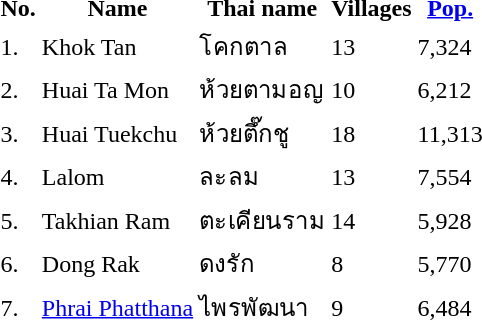<table>
<tr>
<th>No.</th>
<th>Name</th>
<th>Thai name</th>
<th>Villages</th>
<th><a href='#'>Pop.</a></th>
</tr>
<tr>
<td>1.</td>
<td>Khok Tan</td>
<td>โคกตาล</td>
<td>13</td>
<td>7,324</td>
<td></td>
</tr>
<tr>
<td>2.</td>
<td>Huai Ta Mon</td>
<td>ห้วยตามอญ</td>
<td>10</td>
<td>6,212</td>
<td></td>
</tr>
<tr>
<td>3.</td>
<td>Huai Tuekchu</td>
<td>ห้วยตึ๊กชู</td>
<td>18</td>
<td>11,313</td>
<td></td>
</tr>
<tr>
<td>4.</td>
<td>Lalom</td>
<td>ละลม</td>
<td>13</td>
<td>7,554</td>
<td></td>
</tr>
<tr>
<td>5.</td>
<td>Takhian Ram</td>
<td>ตะเคียนราม</td>
<td>14</td>
<td>5,928</td>
<td></td>
</tr>
<tr>
<td>6.</td>
<td>Dong Rak</td>
<td>ดงรัก</td>
<td>8</td>
<td>5,770</td>
<td></td>
</tr>
<tr>
<td>7.</td>
<td><a href='#'>Phrai Phatthana</a></td>
<td>ไพรพัฒนา</td>
<td>9</td>
<td>6,484</td>
<td></td>
</tr>
</table>
